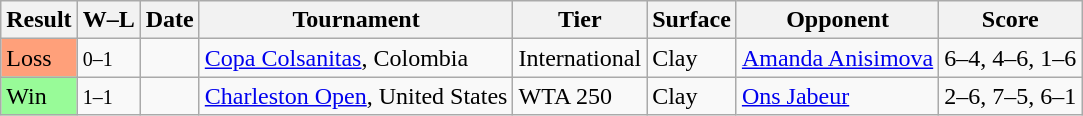<table class="sortable wikitable">
<tr>
<th>Result</th>
<th class=unsortable>W–L</th>
<th>Date</th>
<th>Tournament</th>
<th>Tier</th>
<th>Surface</th>
<th>Opponent</th>
<th class=unsortable>Score</th>
</tr>
<tr>
<td bgcolor=FFA07A>Loss</td>
<td><small>0–1</small></td>
<td><a href='#'></a></td>
<td><a href='#'>Copa Colsanitas</a>, Colombia</td>
<td>International</td>
<td>Clay</td>
<td> <a href='#'>Amanda Anisimova</a></td>
<td>6–4, 4–6, 1–6</td>
</tr>
<tr>
<td style=background:#98fb98>Win</td>
<td><small>1–1</small></td>
<td><a href='#'></a></td>
<td><a href='#'>Charleston Open</a>, United States</td>
<td>WTA 250</td>
<td>Clay</td>
<td> <a href='#'>Ons Jabeur</a></td>
<td>2–6, 7–5, 6–1</td>
</tr>
</table>
